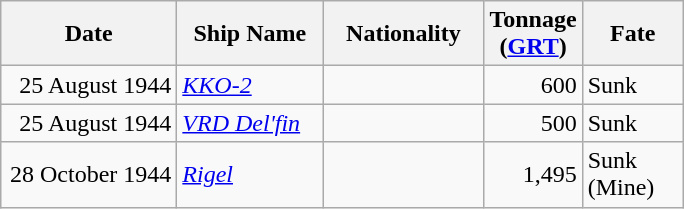<table class="wikitable sortable" style="margin: 1em auto 1em auto;">
<tr>
<th width="110px">Date</th>
<th width="90px">Ship Name</th>
<th width="100px">Nationality</th>
<th width="25px">Tonnage <br>(<a href='#'>GRT</a>)</th>
<th width="60px">Fate</th>
</tr>
<tr>
<td align="right">25 August 1944</td>
<td align="left"><a href='#'><em>KKO-2</em></a></td>
<td align="left"></td>
<td align="right">600</td>
<td align="left">Sunk</td>
</tr>
<tr>
<td align="right">25 August 1944</td>
<td align="left"><a href='#'><em>VRD Del'fin</em></a></td>
<td align="left"></td>
<td align="right">500</td>
<td align="left">Sunk</td>
</tr>
<tr>
<td align="right">28 October 1944</td>
<td align="left"><a href='#'><em>Rigel</em></a></td>
<td align="left"></td>
<td align="right">1,495</td>
<td align="left">Sunk (Mine)</td>
</tr>
</table>
